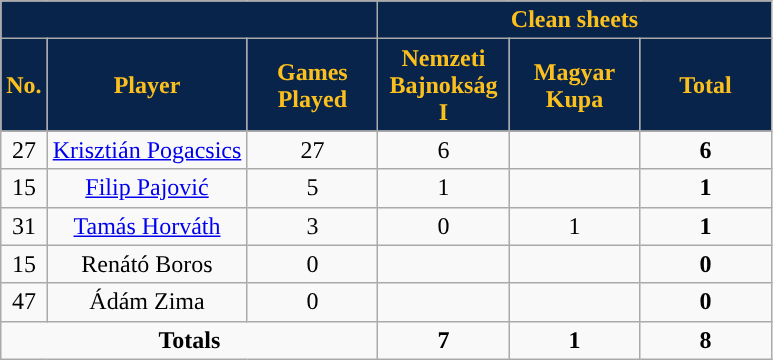<table class="wikitable sortable alternance" style="text-align:center">
<tr>
<th colspan="3" style="background:#08244A"></th>
<th colspan="3" style="background:#08244A; color:#FBC01E">Clean sheets</th>
</tr>
<tr>
<th style="background-color:#08244A; color:#FBC01E">No.</th>
<th style="background-color:#08244A; color:#FBC01E">Player</th>
<th width=80 style="background-color:#08244A; color:#FBC01E">Games Played</th>
<th width=80 style="background-color:#08244A; color:#FBC01E">Nemzeti Bajnokság I</th>
<th width=80 style="background-color:#08244A; color:#FBC01E">Magyar Kupa</th>
<th width=80 style="background-color:#08244A; color:#FBC01E">Total</th>
</tr>
<tr>
<td>27</td>
<td> <a href='#'>Krisztián Pogacsics</a></td>
<td>27</td>
<td>6</td>
<td></td>
<td><strong>6</strong></td>
</tr>
<tr>
<td>15</td>
<td> <a href='#'>Filip Pajović</a></td>
<td>5</td>
<td>1</td>
<td></td>
<td><strong>1</strong></td>
</tr>
<tr>
<td>31</td>
<td> <a href='#'>Tamás Horváth</a></td>
<td>3</td>
<td>0</td>
<td>1</td>
<td><strong>1</strong></td>
</tr>
<tr>
<td>15</td>
<td> Renátó Boros</td>
<td>0</td>
<td></td>
<td></td>
<td><strong>0</strong></td>
</tr>
<tr>
<td>47</td>
<td> Ádám Zima</td>
<td>0</td>
<td></td>
<td></td>
<td><strong>0</strong></td>
</tr>
<tr class="sortbottom">
<td colspan="3"><strong>Totals</strong></td>
<td><strong>7</strong></td>
<td><strong>1</strong></td>
<td><strong>8</strong></td>
</tr>
</table>
